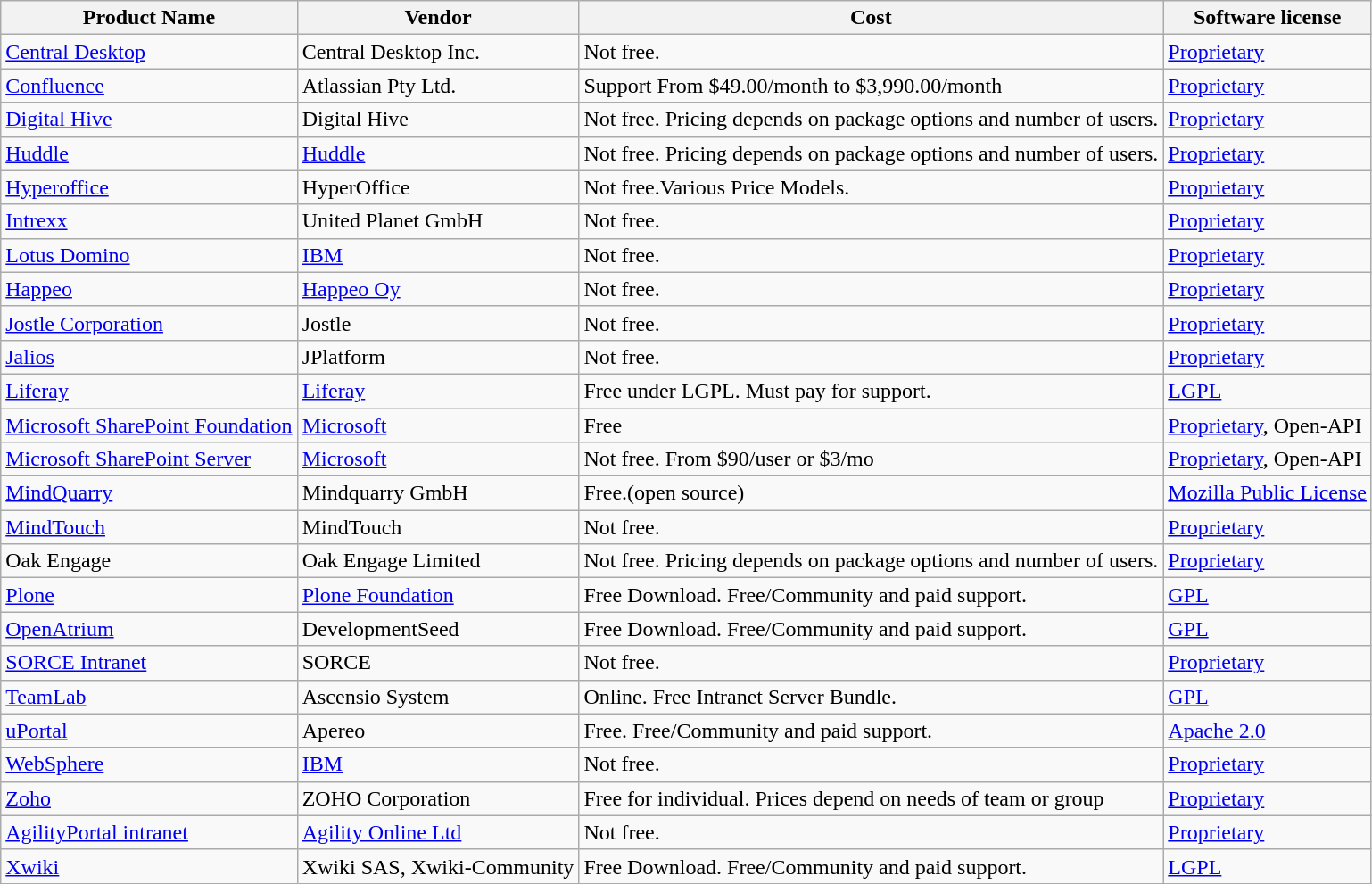<table class="wikitable sortable">
<tr>
<th>Product Name</th>
<th>Vendor</th>
<th>Cost</th>
<th>Software license</th>
</tr>
<tr>
<td><a href='#'>Central Desktop</a></td>
<td>Central Desktop Inc.</td>
<td>Not free.</td>
<td><a href='#'>Proprietary</a></td>
</tr>
<tr>
<td><a href='#'>Confluence</a></td>
<td>Atlassian Pty Ltd.</td>
<td>Support From $49.00/month to $3,990.00/month</td>
<td><a href='#'>Proprietary</a></td>
</tr>
<tr>
<td><a href='#'>Digital Hive</a></td>
<td>Digital Hive</td>
<td>Not free. Pricing depends on package options and number of users.</td>
<td><a href='#'>Proprietary</a></td>
</tr>
<tr>
<td><a href='#'>Huddle</a></td>
<td><a href='#'>Huddle</a></td>
<td>Not free. Pricing depends on package options and number of users.</td>
<td><a href='#'>Proprietary</a></td>
</tr>
<tr>
<td><a href='#'>Hyperoffice</a></td>
<td>HyperOffice</td>
<td>Not free.Various Price Models.</td>
<td><a href='#'>Proprietary</a></td>
</tr>
<tr>
<td><a href='#'>Intrexx</a></td>
<td>United Planet GmbH</td>
<td>Not free.</td>
<td><a href='#'>Proprietary</a></td>
</tr>
<tr>
<td><a href='#'>Lotus Domino</a></td>
<td><a href='#'>IBM</a></td>
<td>Not free.</td>
<td><a href='#'>Proprietary</a></td>
</tr>
<tr>
<td><a href='#'>Happeo</a></td>
<td><a href='#'>Happeo Oy</a></td>
<td>Not free.</td>
<td><a href='#'>Proprietary</a></td>
</tr>
<tr>
<td><a href='#'>Jostle Corporation</a></td>
<td>Jostle</td>
<td>Not free.</td>
<td><a href='#'>Proprietary</a></td>
</tr>
<tr>
<td><a href='#'>Jalios</a></td>
<td>JPlatform</td>
<td>Not free.</td>
<td><a href='#'>Proprietary</a></td>
</tr>
<tr>
<td><a href='#'>Liferay</a></td>
<td><a href='#'>Liferay</a></td>
<td>Free under LGPL. Must pay for support.</td>
<td><a href='#'>LGPL</a></td>
</tr>
<tr>
<td><a href='#'>Microsoft SharePoint Foundation</a></td>
<td><a href='#'>Microsoft</a></td>
<td>Free</td>
<td><a href='#'>Proprietary</a>, Open-API</td>
</tr>
<tr>
<td><a href='#'>Microsoft SharePoint Server</a></td>
<td><a href='#'>Microsoft</a></td>
<td>Not free. From $90/user or $3/mo</td>
<td><a href='#'>Proprietary</a>, Open-API</td>
</tr>
<tr>
<td><a href='#'>MindQuarry</a></td>
<td>Mindquarry GmbH</td>
<td>Free.(open source)</td>
<td><a href='#'>Mozilla Public License</a></td>
</tr>
<tr>
<td><a href='#'>MindTouch</a></td>
<td>MindTouch</td>
<td>Not free.</td>
<td><a href='#'>Proprietary</a></td>
</tr>
<tr>
<td>Oak Engage</td>
<td>Oak Engage Limited</td>
<td>Not free. Pricing depends on package options and number of users.</td>
<td><a href='#'>Proprietary</a></td>
</tr>
<tr>
<td><a href='#'>Plone</a></td>
<td><a href='#'>Plone Foundation</a></td>
<td>Free Download. Free/Community and paid support.</td>
<td><a href='#'>GPL</a></td>
</tr>
<tr>
<td><a href='#'>OpenAtrium</a></td>
<td>DevelopmentSeed</td>
<td>Free Download. Free/Community and paid support.</td>
<td><a href='#'>GPL</a></td>
</tr>
<tr>
<td><a href='#'>SORCE Intranet</a></td>
<td>SORCE</td>
<td>Not free.</td>
<td><a href='#'>Proprietary</a></td>
</tr>
<tr>
<td><a href='#'>TeamLab</a></td>
<td>Ascensio System</td>
<td>Online. Free Intranet Server Bundle.</td>
<td><a href='#'>GPL</a></td>
</tr>
<tr>
<td><a href='#'>uPortal</a></td>
<td>Apereo</td>
<td>Free. Free/Community and paid support.</td>
<td><a href='#'>Apache 2.0</a></td>
</tr>
<tr>
<td><a href='#'>WebSphere</a></td>
<td><a href='#'>IBM</a></td>
<td>Not free.</td>
<td><a href='#'>Proprietary</a></td>
</tr>
<tr>
<td><a href='#'>Zoho</a></td>
<td>ZOHO Corporation</td>
<td>Free for individual. Prices depend on needs of team or group</td>
<td><a href='#'>Proprietary</a></td>
</tr>
<tr>
<td><a href='#'>AgilityPortal intranet</a></td>
<td><a href='#'>Agility Online Ltd</a></td>
<td>Not free.</td>
<td><a href='#'>Proprietary</a></td>
</tr>
<tr>
<td><a href='#'>Xwiki</a></td>
<td>Xwiki SAS, Xwiki-Community</td>
<td>Free Download. Free/Community and paid support.</td>
<td><a href='#'>LGPL</a></td>
</tr>
</table>
